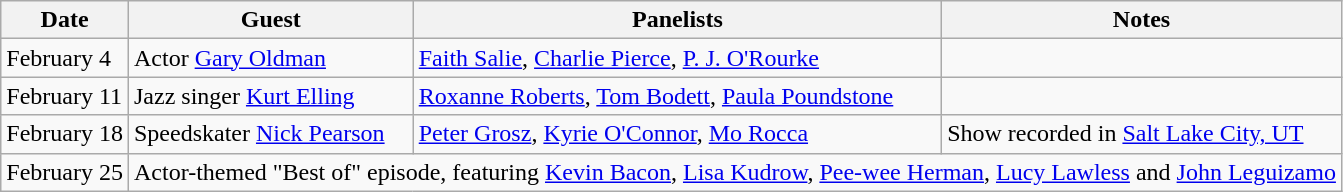<table class="wikitable">
<tr>
<th>Date</th>
<th>Guest</th>
<th>Panelists</th>
<th>Notes</th>
</tr>
<tr>
<td>February 4</td>
<td>Actor <a href='#'>Gary Oldman</a></td>
<td><a href='#'>Faith Salie</a>, <a href='#'>Charlie Pierce</a>, <a href='#'>P. J. O'Rourke</a></td>
<td></td>
</tr>
<tr>
<td>February 11</td>
<td>Jazz singer <a href='#'>Kurt Elling</a></td>
<td><a href='#'>Roxanne Roberts</a>, <a href='#'>Tom Bodett</a>, <a href='#'>Paula Poundstone</a></td>
<td></td>
</tr>
<tr>
<td>February 18</td>
<td>Speedskater <a href='#'>Nick Pearson</a></td>
<td><a href='#'>Peter Grosz</a>, <a href='#'>Kyrie O'Connor</a>, <a href='#'>Mo Rocca</a></td>
<td>Show recorded in <a href='#'>Salt Lake City, UT</a></td>
</tr>
<tr>
<td>February 25</td>
<td colspan="3">Actor-themed "Best of" episode, featuring <a href='#'>Kevin Bacon</a>, <a href='#'>Lisa Kudrow</a>, <a href='#'>Pee-wee Herman</a>, <a href='#'>Lucy Lawless</a> and <a href='#'>John Leguizamo</a></td>
</tr>
</table>
